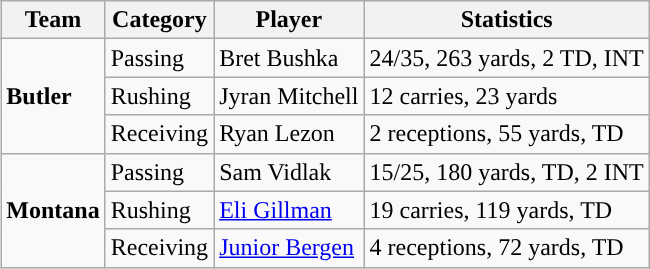<table class="wikitable" style="float: right;">
<tr>
<th>Team</th>
<th>Category</th>
<th>Player</th>
<th>Statistics</th>
</tr>
<tr>
<td rowspan=3><strong>Butler</strong></td>
<td>Passing</td>
<td>Bret Bushka</td>
<td>24/35, 263 yards, 2 TD, INT</td>
</tr>
<tr>
<td>Rushing</td>
<td>Jyran Mitchell</td>
<td>12 carries, 23 yards</td>
</tr>
<tr>
<td>Receiving</td>
<td>Ryan Lezon</td>
<td>2 receptions, 55 yards, TD</td>
</tr>
<tr>
<td rowspan=3><strong>Montana</strong></td>
<td>Passing</td>
<td>Sam Vidlak</td>
<td>15/25, 180 yards, TD, 2 INT</td>
</tr>
<tr>
<td>Rushing</td>
<td><a href='#'>Eli Gillman</a></td>
<td>19 carries, 119 yards, TD</td>
</tr>
<tr>
<td>Receiving</td>
<td><a href='#'>Junior Bergen</a></td>
<td>4 receptions, 72 yards, TD</td>
</tr>
</table>
